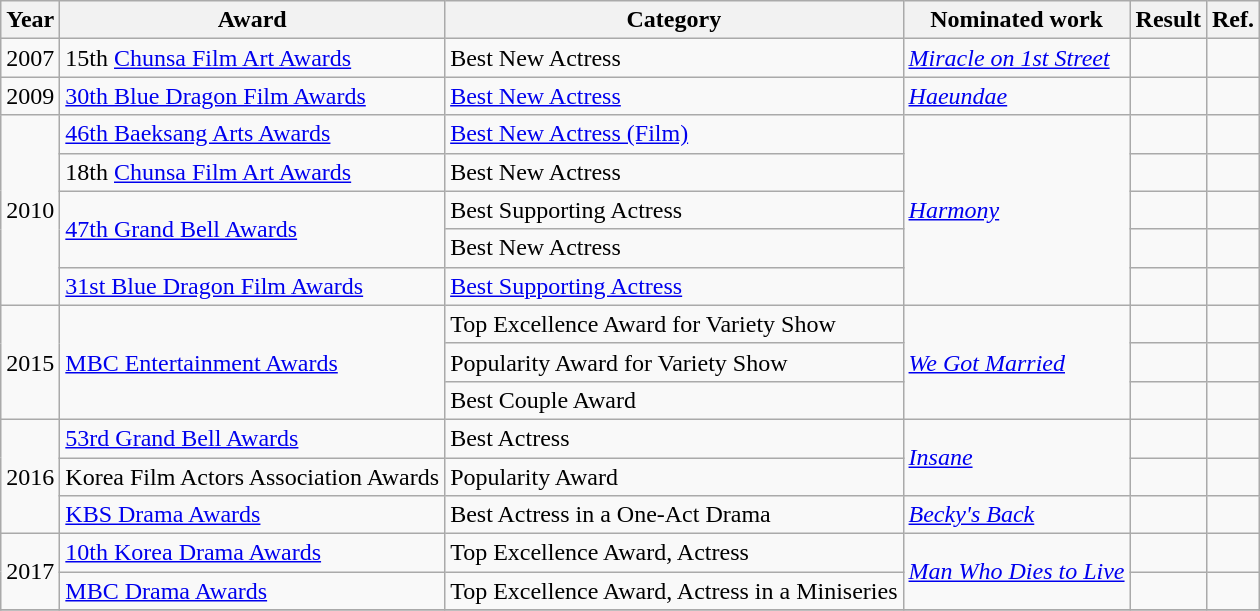<table class="wikitable sortable">
<tr>
<th>Year</th>
<th>Award</th>
<th>Category</th>
<th>Nominated work</th>
<th>Result</th>
<th>Ref.</th>
</tr>
<tr>
<td>2007</td>
<td>15th <a href='#'>Chunsa Film Art Awards</a></td>
<td>Best New Actress</td>
<td><em><a href='#'>Miracle on 1st Street</a></em></td>
<td></td>
<td></td>
</tr>
<tr>
<td>2009</td>
<td><a href='#'>30th Blue Dragon Film Awards</a></td>
<td><a href='#'>Best New Actress</a></td>
<td><em><a href='#'>Haeundae</a></em></td>
<td></td>
<td></td>
</tr>
<tr>
<td rowspan="5">2010</td>
<td><a href='#'>46th Baeksang Arts Awards</a></td>
<td><a href='#'>Best New Actress (Film)</a></td>
<td rowspan="5"><em><a href='#'>Harmony</a></em></td>
<td></td>
<td></td>
</tr>
<tr>
<td>18th <a href='#'>Chunsa Film Art Awards</a></td>
<td>Best New Actress</td>
<td></td>
<td></td>
</tr>
<tr>
<td rowspan="2"><a href='#'>47th Grand Bell Awards</a></td>
<td>Best Supporting Actress</td>
<td></td>
<td></td>
</tr>
<tr>
<td>Best New Actress</td>
<td></td>
<td></td>
</tr>
<tr>
<td><a href='#'>31st Blue Dragon Film Awards</a></td>
<td><a href='#'>Best Supporting Actress</a></td>
<td></td>
<td></td>
</tr>
<tr>
<td rowspan=3>2015</td>
<td rowspan=3><a href='#'>MBC Entertainment Awards</a></td>
<td>Top Excellence Award for Variety Show</td>
<td rowspan=3><em><a href='#'>We Got Married</a></em></td>
<td></td>
<td></td>
</tr>
<tr>
<td>Popularity Award for Variety Show</td>
<td></td>
<td></td>
</tr>
<tr>
<td>Best Couple Award </td>
<td></td>
<td></td>
</tr>
<tr>
<td rowspan=3>2016</td>
<td><a href='#'>53rd Grand Bell Awards</a></td>
<td>Best Actress</td>
<td rowspan=2><em><a href='#'>Insane</a></em></td>
<td></td>
<td></td>
</tr>
<tr>
<td>Korea Film Actors Association Awards</td>
<td>Popularity Award</td>
<td></td>
<td></td>
</tr>
<tr>
<td><a href='#'>KBS Drama Awards</a></td>
<td>Best Actress in a One-Act Drama</td>
<td><em><a href='#'>Becky's Back</a></em></td>
<td></td>
<td></td>
</tr>
<tr>
<td rowspan=2>2017</td>
<td><a href='#'>10th Korea Drama Awards</a></td>
<td>Top Excellence Award, Actress</td>
<td rowspan=2><em><a href='#'>Man Who Dies to Live</a></em></td>
<td></td>
<td></td>
</tr>
<tr>
<td><a href='#'>MBC Drama Awards</a></td>
<td>Top Excellence Award, Actress in a Miniseries</td>
<td></td>
<td></td>
</tr>
<tr>
</tr>
</table>
